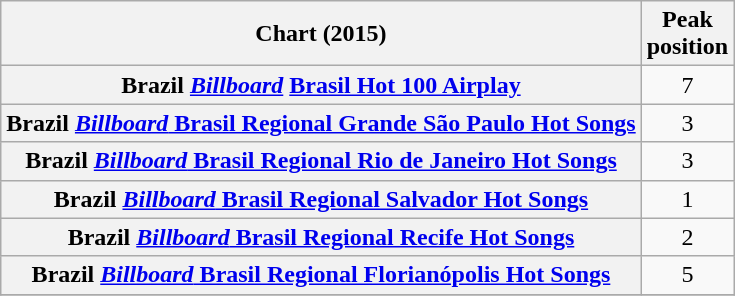<table class="wikitable plainrowheaders sortable" style="text-align:center;">
<tr>
<th scope="col">Chart (2015)</th>
<th scope="col">Peak<br>position</th>
</tr>
<tr>
<th scope="row">Brazil <a href='#'><em>Billboard</em></a> <a href='#'>Brasil Hot 100 Airplay</a></th>
<td style="text-align:center;">7</td>
</tr>
<tr>
<th scope="row">Brazil <a href='#'><em>Billboard</em> Brasil Regional Grande São Paulo Hot Songs</a></th>
<td align="center">3</td>
</tr>
<tr>
<th scope="row">Brazil <a href='#'><em>Billboard</em> Brasil Regional Rio de Janeiro Hot Songs</a></th>
<td align="center">3</td>
</tr>
<tr>
<th scope="row">Brazil <a href='#'><em>Billboard</em> Brasil Regional Salvador Hot Songs</a></th>
<td align="center">1</td>
</tr>
<tr>
<th scope="row">Brazil <a href='#'><em>Billboard</em> Brasil Regional Recife Hot Songs</a></th>
<td align="center">2</td>
</tr>
<tr>
<th scope="row">Brazil <a href='#'><em>Billboard</em> Brasil Regional Florianópolis Hot Songs</a></th>
<td align="center">5</td>
</tr>
<tr>
</tr>
</table>
